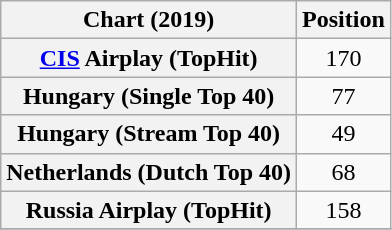<table class="wikitable sortable plainrowheaders" style="text-align:center">
<tr>
<th scope="col">Chart (2019)</th>
<th scope="col">Position</th>
</tr>
<tr>
<th scope="row"><a href='#'>CIS</a> Airplay (TopHit)</th>
<td>170</td>
</tr>
<tr>
<th scope="row">Hungary (Single Top 40)</th>
<td>77</td>
</tr>
<tr>
<th scope="row">Hungary (Stream Top 40)</th>
<td>49</td>
</tr>
<tr>
<th scope="row">Netherlands (Dutch Top 40)</th>
<td>68</td>
</tr>
<tr>
<th scope="row">Russia Airplay (TopHit)</th>
<td>158</td>
</tr>
<tr>
</tr>
</table>
